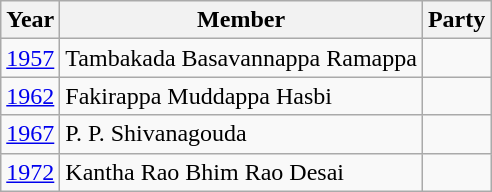<table class="wikitable sortable">
<tr>
<th>Year</th>
<th>Member</th>
<th colspan="2">Party</th>
</tr>
<tr>
<td><a href='#'>1957</a></td>
<td>Tambakada Basavannappa Ramappa</td>
<td></td>
</tr>
<tr>
<td><a href='#'>1962</a></td>
<td>Fakirappa Muddappa Hasbi</td>
</tr>
<tr>
<td><a href='#'>1967</a></td>
<td>P. P. Shivanagouda</td>
<td></td>
</tr>
<tr>
<td><a href='#'>1972</a></td>
<td>Kantha Rao Bhim Rao Desai</td>
<td></td>
</tr>
</table>
